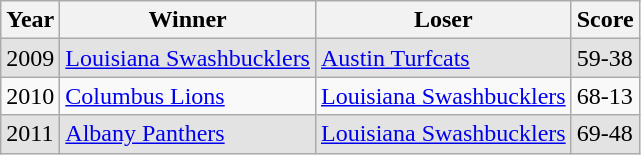<table class="wikitable">
<tr>
<th>Year</th>
<th>Winner</th>
<th>Loser</th>
<th>Score</th>
</tr>
<tr style="background: #e3e3e3;">
<td>2009</td>
<td><a href='#'>Louisiana Swashbucklers</a></td>
<td><a href='#'>Austin Turfcats</a></td>
<td>59-38</td>
</tr>
<tr>
<td>2010</td>
<td><a href='#'>Columbus Lions</a></td>
<td><a href='#'>Louisiana Swashbucklers</a></td>
<td>68-13</td>
</tr>
<tr style="background: #e3e3e3;">
<td>2011</td>
<td><a href='#'>Albany Panthers</a></td>
<td><a href='#'>Louisiana Swashbucklers</a></td>
<td>69-48</td>
</tr>
</table>
